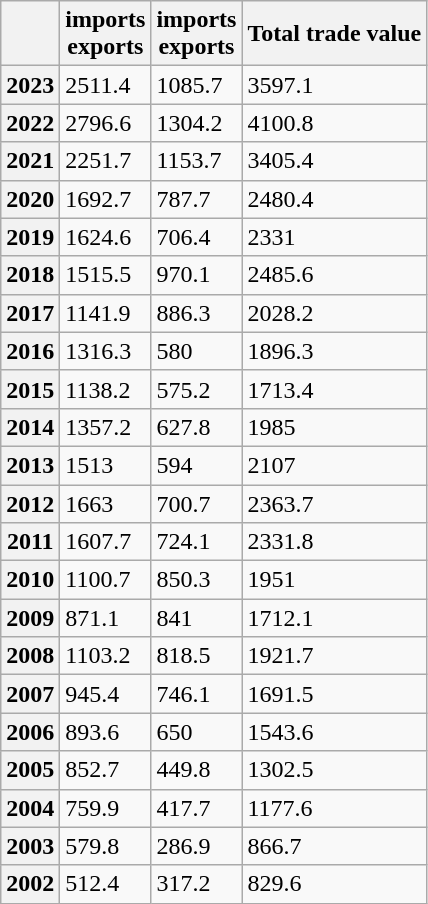<table class="wikitable">
<tr>
<th></th>
<th> imports<br> exports</th>
<th> imports<br> exports</th>
<th>Total trade value</th>
</tr>
<tr>
<th>2023</th>
<td>2511.4</td>
<td>1085.7</td>
<td>3597.1</td>
</tr>
<tr>
<th>2022</th>
<td>2796.6</td>
<td>1304.2</td>
<td>4100.8</td>
</tr>
<tr>
<th>2021</th>
<td>2251.7</td>
<td>1153.7</td>
<td>3405.4</td>
</tr>
<tr>
<th>2020</th>
<td>1692.7</td>
<td>787.7</td>
<td>2480.4</td>
</tr>
<tr>
<th>2019</th>
<td>1624.6</td>
<td>706.4</td>
<td>2331</td>
</tr>
<tr>
<th>2018</th>
<td>1515.5</td>
<td>970.1</td>
<td>2485.6</td>
</tr>
<tr>
<th>2017</th>
<td>1141.9</td>
<td>886.3</td>
<td>2028.2</td>
</tr>
<tr>
<th>2016</th>
<td>1316.3</td>
<td>580</td>
<td>1896.3</td>
</tr>
<tr>
<th>2015</th>
<td>1138.2</td>
<td>575.2</td>
<td>1713.4</td>
</tr>
<tr>
<th>2014</th>
<td>1357.2</td>
<td>627.8</td>
<td>1985</td>
</tr>
<tr>
<th>2013</th>
<td>1513</td>
<td>594</td>
<td>2107</td>
</tr>
<tr>
<th>2012</th>
<td>1663</td>
<td>700.7</td>
<td>2363.7</td>
</tr>
<tr>
<th>2011</th>
<td>1607.7</td>
<td>724.1</td>
<td>2331.8</td>
</tr>
<tr>
<th>2010</th>
<td>1100.7</td>
<td>850.3</td>
<td>1951</td>
</tr>
<tr>
<th>2009</th>
<td>871.1</td>
<td>841</td>
<td>1712.1</td>
</tr>
<tr>
<th>2008</th>
<td>1103.2</td>
<td>818.5</td>
<td>1921.7</td>
</tr>
<tr>
<th>2007</th>
<td>945.4</td>
<td>746.1</td>
<td>1691.5</td>
</tr>
<tr>
<th>2006</th>
<td>893.6</td>
<td>650</td>
<td>1543.6</td>
</tr>
<tr>
<th>2005</th>
<td>852.7</td>
<td>449.8</td>
<td>1302.5</td>
</tr>
<tr>
<th>2004</th>
<td>759.9</td>
<td>417.7</td>
<td>1177.6</td>
</tr>
<tr>
<th>2003</th>
<td>579.8</td>
<td>286.9</td>
<td>866.7</td>
</tr>
<tr>
<th>2002</th>
<td>512.4</td>
<td>317.2</td>
<td>829.6</td>
</tr>
</table>
